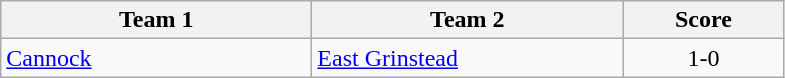<table class="wikitable" style="font-size: 100%">
<tr>
<th width=200>Team 1</th>
<th width=200>Team 2</th>
<th width=100>Score</th>
</tr>
<tr>
<td><a href='#'>Cannock</a></td>
<td><a href='#'>East Grinstead</a></td>
<td align=center>1-0</td>
</tr>
</table>
